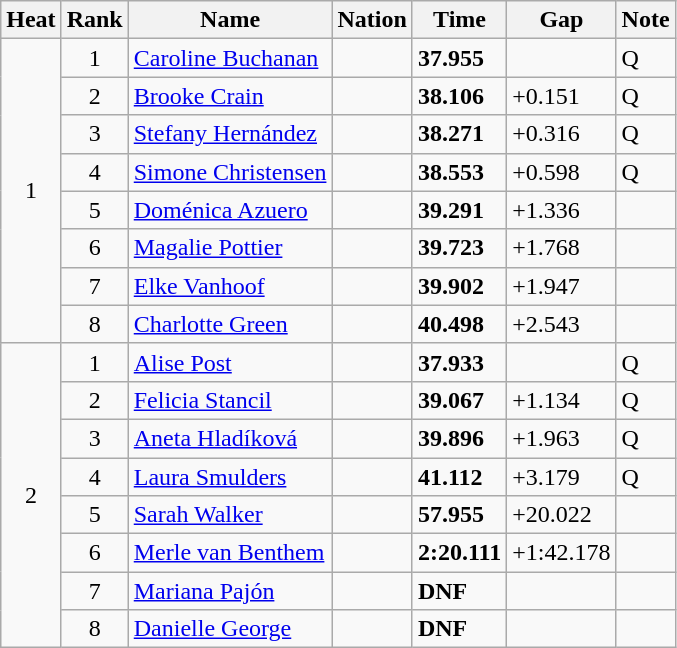<table class=wikitable sortable style=text-align:center>
<tr>
<th>Heat</th>
<th>Rank</th>
<th>Name</th>
<th>Nation</th>
<th>Time</th>
<th>Gap</th>
<th>Note</th>
</tr>
<tr>
<td rowspan=8>1</td>
<td>1</td>
<td align=left><a href='#'>Caroline Buchanan</a></td>
<td align=left></td>
<td align=left><strong>37.955</strong></td>
<td></td>
<td align=left>Q</td>
</tr>
<tr>
<td>2</td>
<td align=left><a href='#'>Brooke Crain</a></td>
<td align=left></td>
<td align=left><strong>38.106</strong></td>
<td align=left>+0.151</td>
<td align=left>Q</td>
</tr>
<tr>
<td>3</td>
<td align=left><a href='#'>Stefany Hernández</a></td>
<td align=left></td>
<td align=left><strong>38.271</strong></td>
<td align=left>+0.316</td>
<td align=left>Q</td>
</tr>
<tr>
<td>4</td>
<td align=left><a href='#'>Simone Christensen</a></td>
<td align=left></td>
<td align=left><strong>38.553</strong></td>
<td align=left>+0.598</td>
<td align=left>Q</td>
</tr>
<tr>
<td>5</td>
<td align=left><a href='#'>Doménica Azuero</a></td>
<td align=left></td>
<td align=left><strong>39.291</strong></td>
<td align=left>+1.336</td>
<td align=left></td>
</tr>
<tr>
<td>6</td>
<td align=left><a href='#'>Magalie Pottier</a></td>
<td align=left></td>
<td align=left><strong>39.723</strong></td>
<td align=left>+1.768</td>
<td align=left></td>
</tr>
<tr>
<td>7</td>
<td align=left><a href='#'>Elke Vanhoof</a></td>
<td align=left></td>
<td align=left><strong>39.902</strong></td>
<td align=left>+1.947</td>
<td align=left></td>
</tr>
<tr>
<td>8</td>
<td align=left><a href='#'>Charlotte Green</a></td>
<td align=left></td>
<td align=left><strong>40.498</strong></td>
<td align=left>+2.543</td>
<td align=left></td>
</tr>
<tr>
<td rowspan=8>2</td>
<td>1</td>
<td align=left><a href='#'>Alise Post</a></td>
<td align=left></td>
<td align=left><strong>37.933</strong></td>
<td></td>
<td align=left>Q</td>
</tr>
<tr>
<td>2</td>
<td align=left><a href='#'>Felicia Stancil</a></td>
<td align=left></td>
<td align=left><strong>39.067</strong></td>
<td align=left>+1.134</td>
<td align=left>Q</td>
</tr>
<tr>
<td>3</td>
<td align=left><a href='#'>Aneta Hladíková</a></td>
<td align=left></td>
<td align=left><strong>39.896</strong></td>
<td align=left>+1.963</td>
<td align=left>Q</td>
</tr>
<tr>
<td>4</td>
<td align=left><a href='#'>Laura Smulders</a></td>
<td align=left></td>
<td align=left><strong>41.112</strong></td>
<td align=left>+3.179</td>
<td align=left>Q</td>
</tr>
<tr>
<td>5</td>
<td align=left><a href='#'>Sarah Walker</a></td>
<td align=left></td>
<td align=left><strong>57.955</strong></td>
<td align=left>+20.022</td>
<td align=left></td>
</tr>
<tr>
<td>6</td>
<td align=left><a href='#'>Merle van Benthem</a></td>
<td align=left></td>
<td align=left><strong>2:20.111</strong></td>
<td align=left>+1:42.178</td>
<td align=left></td>
</tr>
<tr>
<td>7</td>
<td align=left><a href='#'>Mariana Pajón</a></td>
<td align=left></td>
<td align=left><strong>DNF</strong></td>
<td align=left></td>
<td align=left></td>
</tr>
<tr>
<td>8</td>
<td align=left><a href='#'>Danielle George</a></td>
<td align=left></td>
<td align=left><strong>DNF</strong></td>
<td align=left></td>
<td align=left></td>
</tr>
</table>
